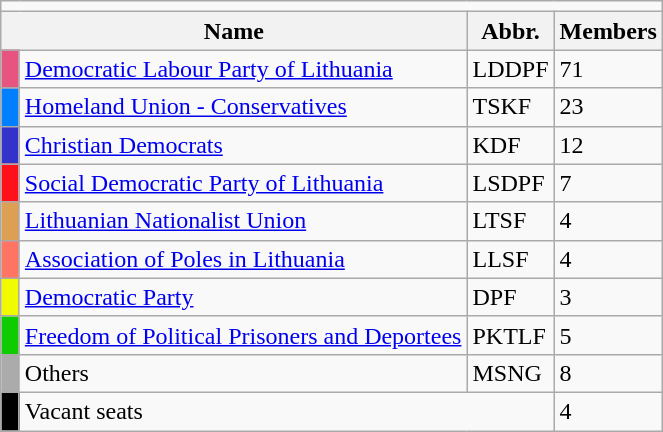<table class=wikitable style=text-align:left>
<tr>
<td colspan=4 align=center></td>
</tr>
<tr>
<th colspan=2>Name</th>
<th>Abbr.</th>
<th>Members</th>
</tr>
<tr>
<td width=5px style="background-color: #E75480"></td>
<td><a href='#'>Democratic Labour Party of Lithuania</a></td>
<td>LDDPF</td>
<td>71</td>
</tr>
<tr>
<td width=5px style="background-color: #0080FF"></td>
<td><a href='#'>Homeland Union - Conservatives</a></td>
<td>TSKF</td>
<td>23</td>
</tr>
<tr>
<td width=5px style="background-color: #3333CC"></td>
<td><a href='#'>Christian Democrats</a></td>
<td>KDF</td>
<td>12</td>
</tr>
<tr>
<td width=5px style="background-color: #FF101A"></td>
<td><a href='#'>Social Democratic Party of Lithuania</a></td>
<td>LSDPF</td>
<td>7</td>
</tr>
<tr>
<td width=5px style="background-color: #DBA054"></td>
<td><a href='#'>Lithuanian Nationalist Union</a></td>
<td>LTSF</td>
<td>4</td>
</tr>
<tr>
<td width=5px style="background-color: #FF7462"></td>
<td><a href='#'>Association of Poles in Lithuania</a></td>
<td>LLSF</td>
<td>4</td>
</tr>
<tr>
<td width=5px style="background-color: #F2FA00"></td>
<td><a href='#'>Democratic Party</a></td>
<td>DPF</td>
<td>3</td>
</tr>
<tr>
<td width=5px style="background-color: #0ECC00"></td>
<td><a href='#'>Freedom of Political Prisoners and Deportees</a></td>
<td>PKTLF</td>
<td>5</td>
</tr>
<tr>
<td width=5px style="background-color: #ABABAB"></td>
<td>Others</td>
<td>MSNG</td>
<td>8</td>
</tr>
<tr>
<td width=5px style="background-color: #000000"></td>
<td colspan=2>Vacant seats</td>
<td>4</td>
</tr>
</table>
